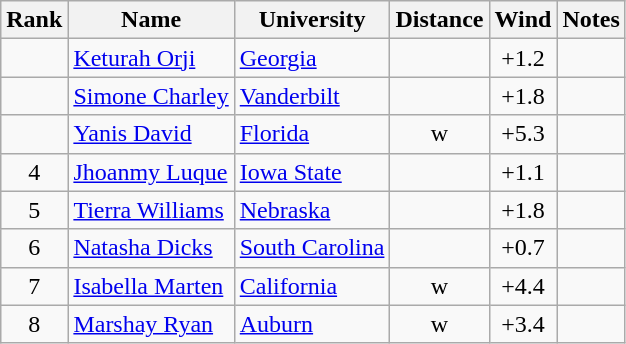<table class="wikitable sortable" style="text-align:center">
<tr>
<th>Rank</th>
<th>Name</th>
<th>University</th>
<th>Distance</th>
<th>Wind</th>
<th>Notes</th>
</tr>
<tr>
<td></td>
<td align=left><a href='#'>Keturah Orji</a></td>
<td align=left><a href='#'>Georgia</a></td>
<td></td>
<td>+1.2</td>
<td><strong></strong></td>
</tr>
<tr>
<td></td>
<td align=left><a href='#'>Simone Charley</a></td>
<td align=left><a href='#'>Vanderbilt</a></td>
<td></td>
<td>+1.8</td>
<td></td>
</tr>
<tr>
<td></td>
<td align=left><a href='#'>Yanis David</a> </td>
<td align=left><a href='#'>Florida</a></td>
<td>w</td>
<td>+5.3</td>
<td></td>
</tr>
<tr>
<td>4</td>
<td align=left><a href='#'>Jhoanmy Luque</a> </td>
<td align=left><a href='#'>Iowa State</a></td>
<td></td>
<td>+1.1</td>
<td></td>
</tr>
<tr>
<td>5</td>
<td align=left><a href='#'>Tierra Williams</a></td>
<td align=left><a href='#'>Nebraska</a></td>
<td></td>
<td>+1.8</td>
<td></td>
</tr>
<tr>
<td>6</td>
<td align=left><a href='#'>Natasha Dicks</a></td>
<td align=left><a href='#'>South Carolina</a></td>
<td></td>
<td>+0.7</td>
<td></td>
</tr>
<tr>
<td>7</td>
<td align=left><a href='#'>Isabella Marten</a> </td>
<td align=left><a href='#'>California</a></td>
<td>w</td>
<td>+4.4</td>
<td></td>
</tr>
<tr>
<td>8</td>
<td align=left><a href='#'>Marshay Ryan</a></td>
<td align=left><a href='#'>Auburn</a></td>
<td>w</td>
<td>+3.4</td>
<td></td>
</tr>
</table>
